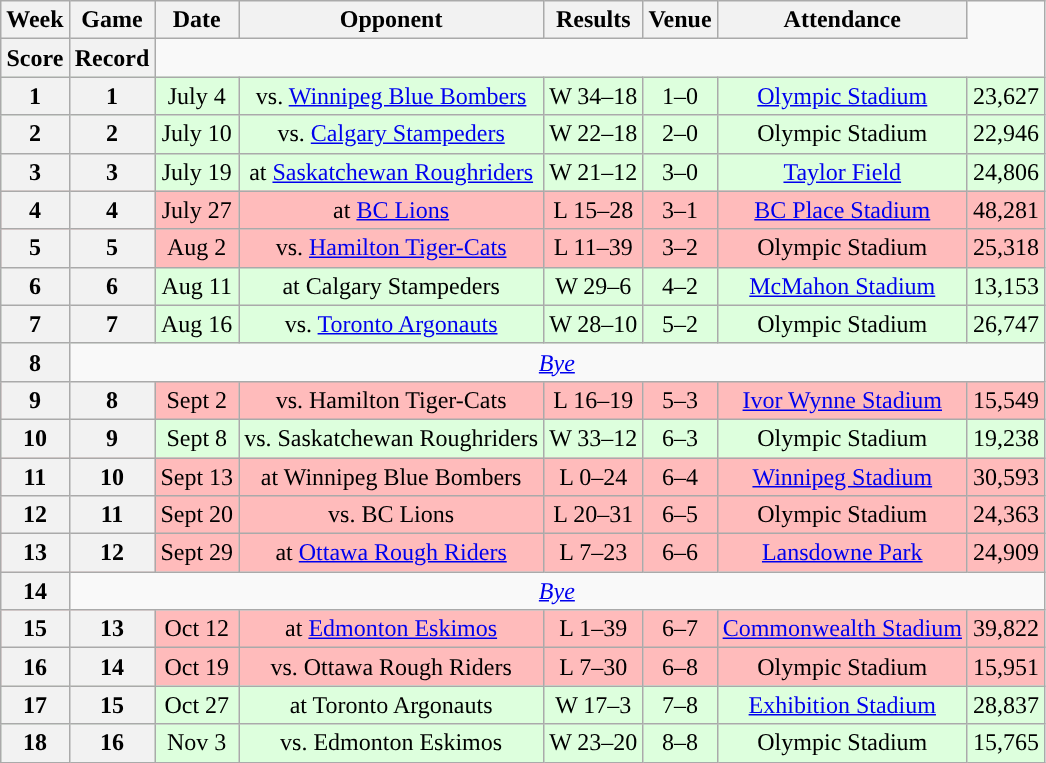<table class="wikitable" style="text-align:center">
<tr>
<th>Week</th>
<th>Game</th>
<th>Date</th>
<th>Opponent</th>
<th>Results</th>
<th>Venue</th>
<th>Attendance</th>
</tr>
<tr>
<th>Score</th>
<th>Record</th>
</tr>
<tr style="background:#ddffdd">
<th>1</th>
<th>1</th>
<td>July 4</td>
<td>vs. <a href='#'>Winnipeg Blue Bombers</a></td>
<td>W 34–18</td>
<td>1–0</td>
<td><a href='#'>Olympic Stadium</a></td>
<td>23,627</td>
</tr>
<tr style="background:#ddffdd">
<th>2</th>
<th>2</th>
<td>July 10</td>
<td>vs. <a href='#'>Calgary Stampeders</a></td>
<td>W 22–18</td>
<td>2–0</td>
<td>Olympic Stadium</td>
<td>22,946</td>
</tr>
<tr style="background:#ddffdd">
<th>3</th>
<th>3</th>
<td>July 19</td>
<td>at <a href='#'>Saskatchewan Roughriders</a></td>
<td>W 21–12</td>
<td>3–0</td>
<td><a href='#'>Taylor Field</a></td>
<td>24,806</td>
</tr>
<tr style="background:#ffbbbb">
<th>4</th>
<th>4</th>
<td>July 27</td>
<td>at <a href='#'>BC Lions</a></td>
<td>L 15–28</td>
<td>3–1</td>
<td><a href='#'>BC Place Stadium</a></td>
<td>48,281</td>
</tr>
<tr style="background:#ffbbbb">
<th>5</th>
<th>5</th>
<td>Aug 2</td>
<td>vs. <a href='#'>Hamilton Tiger-Cats</a></td>
<td>L 11–39</td>
<td>3–2</td>
<td>Olympic Stadium</td>
<td>25,318</td>
</tr>
<tr style="background:#ddffdd">
<th>6</th>
<th>6</th>
<td>Aug 11</td>
<td>at Calgary Stampeders</td>
<td>W 29–6</td>
<td>4–2</td>
<td><a href='#'>McMahon Stadium</a></td>
<td>13,153</td>
</tr>
<tr style="background:#ddffdd">
<th>7</th>
<th>7</th>
<td>Aug 16</td>
<td>vs. <a href='#'>Toronto Argonauts</a></td>
<td>W 28–10</td>
<td>5–2</td>
<td>Olympic Stadium</td>
<td>26,747</td>
</tr>
<tr>
<th>8</th>
<td colspan=7 align="center"><em><a href='#'>Bye</a></em></td>
</tr>
<tr style="background:#ffbbbb">
<th>9</th>
<th>8</th>
<td>Sept 2</td>
<td>vs. Hamilton Tiger-Cats</td>
<td>L 16–19</td>
<td>5–3</td>
<td><a href='#'>Ivor Wynne Stadium</a></td>
<td>15,549</td>
</tr>
<tr style="background:#ddffdd">
<th>10</th>
<th>9</th>
<td>Sept 8</td>
<td>vs. Saskatchewan Roughriders</td>
<td>W 33–12</td>
<td>6–3</td>
<td>Olympic Stadium</td>
<td>19,238</td>
</tr>
<tr style="background:#ffbbbb">
<th>11</th>
<th>10</th>
<td>Sept 13</td>
<td>at Winnipeg Blue Bombers</td>
<td>L 0–24</td>
<td>6–4</td>
<td><a href='#'>Winnipeg Stadium</a></td>
<td>30,593</td>
</tr>
<tr style="background:#ffbbbb">
<th>12</th>
<th>11</th>
<td>Sept 20</td>
<td>vs. BC Lions</td>
<td>L 20–31</td>
<td>6–5</td>
<td>Olympic Stadium</td>
<td>24,363</td>
</tr>
<tr style="background:#ffbbbb">
<th>13</th>
<th>12</th>
<td>Sept 29</td>
<td>at <a href='#'>Ottawa Rough Riders</a></td>
<td>L 7–23</td>
<td>6–6</td>
<td><a href='#'>Lansdowne Park</a></td>
<td>24,909</td>
</tr>
<tr>
<th>14</th>
<td colspan=7><em><a href='#'>Bye</a></em></td>
</tr>
<tr style="background:#ffbbbb">
<th>15</th>
<th>13</th>
<td>Oct 12</td>
<td>at <a href='#'>Edmonton Eskimos</a></td>
<td>L 1–39</td>
<td>6–7</td>
<td><a href='#'>Commonwealth Stadium</a></td>
<td>39,822</td>
</tr>
<tr style="background:#ffbbbb">
<th>16</th>
<th>14</th>
<td>Oct 19</td>
<td>vs. Ottawa Rough Riders</td>
<td>L 7–30</td>
<td>6–8</td>
<td>Olympic Stadium</td>
<td>15,951</td>
</tr>
<tr style="background:#ddffdd">
<th>17</th>
<th>15</th>
<td>Oct 27</td>
<td>at Toronto Argonauts</td>
<td>W 17–3</td>
<td>7–8</td>
<td><a href='#'>Exhibition Stadium</a></td>
<td>28,837</td>
</tr>
<tr style="background:#ddffdd">
<th>18</th>
<th>16</th>
<td>Nov 3</td>
<td>vs. Edmonton Eskimos</td>
<td>W 23–20</td>
<td>8–8</td>
<td>Olympic Stadium</td>
<td>15,765</td>
</tr>
</table>
